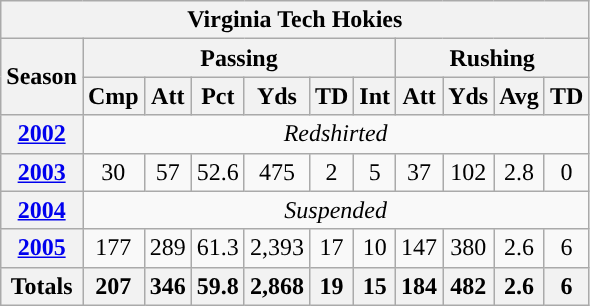<table class=wikitable style="text-align:center;">
<tr>
<th colspan="12">Virginia Tech Hokies</th>
</tr>
<tr>
<th rowspan="2">Season</th>
<th colspan="6">Passing</th>
<th colspan="4">Rushing</th>
</tr>
<tr>
<th>Cmp</th>
<th>Att</th>
<th>Pct</th>
<th>Yds</th>
<th>TD</th>
<th>Int</th>
<th>Att</th>
<th>Yds</th>
<th>Avg</th>
<th>TD</th>
</tr>
<tr>
<th><a href='#'>2002</a></th>
<td colspan="10"><em>Redshirted</em></td>
</tr>
<tr>
<th><a href='#'>2003</a></th>
<td>30</td>
<td>57</td>
<td>52.6</td>
<td>475</td>
<td>2</td>
<td>5</td>
<td>37</td>
<td>102</td>
<td>2.8</td>
<td>0</td>
</tr>
<tr>
<th><a href='#'>2004</a></th>
<td colspan="10"><em>Suspended</em></td>
</tr>
<tr>
<th><a href='#'>2005</a></th>
<td>177</td>
<td>289</td>
<td>61.3</td>
<td>2,393</td>
<td>17</td>
<td>10</td>
<td>147</td>
<td>380</td>
<td>2.6</td>
<td>6</td>
</tr>
<tr>
<th>Totals</th>
<th>207</th>
<th>346</th>
<th>59.8</th>
<th>2,868</th>
<th>19</th>
<th>15</th>
<th>184</th>
<th>482</th>
<th>2.6</th>
<th>6</th>
</tr>
</table>
